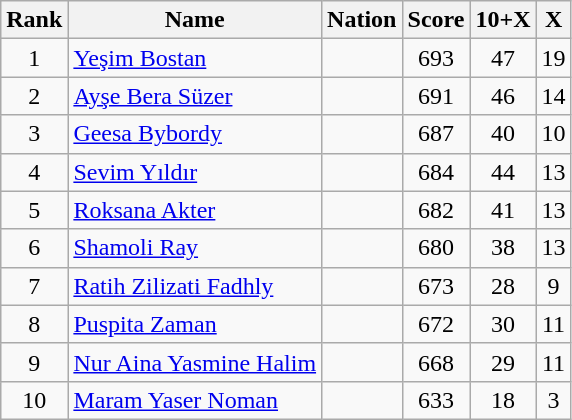<table class="wikitable sortable" style="text-align:center">
<tr>
<th>Rank</th>
<th>Name</th>
<th>Nation</th>
<th>Score</th>
<th>10+X</th>
<th>X</th>
</tr>
<tr>
<td>1</td>
<td align=left><a href='#'>Yeşim Bostan</a></td>
<td align=left></td>
<td>693</td>
<td>47</td>
<td>19</td>
</tr>
<tr>
<td>2</td>
<td align=left><a href='#'>Ayşe Bera Süzer</a></td>
<td align=left></td>
<td>691</td>
<td>46</td>
<td>14</td>
</tr>
<tr>
<td>3</td>
<td align=left><a href='#'>Geesa Bybordy</a></td>
<td align=left></td>
<td>687</td>
<td>40</td>
<td>10</td>
</tr>
<tr>
<td>4</td>
<td align=left><a href='#'>Sevim Yıldır</a></td>
<td align=left></td>
<td>684</td>
<td>44</td>
<td>13</td>
</tr>
<tr>
<td>5</td>
<td align=left><a href='#'>Roksana Akter</a></td>
<td align=left></td>
<td>682</td>
<td>41</td>
<td>13</td>
</tr>
<tr>
<td>6</td>
<td align=left><a href='#'>Shamoli Ray</a></td>
<td align=left></td>
<td>680</td>
<td>38</td>
<td>13</td>
</tr>
<tr>
<td>7</td>
<td align=left><a href='#'>Ratih Zilizati Fadhly</a></td>
<td align=left></td>
<td>673</td>
<td>28</td>
<td>9</td>
</tr>
<tr>
<td>8</td>
<td align=left><a href='#'>Puspita Zaman</a></td>
<td align=left></td>
<td>672</td>
<td>30</td>
<td>11</td>
</tr>
<tr>
<td>9</td>
<td align=left><a href='#'>Nur Aina Yasmine Halim</a></td>
<td align=left></td>
<td>668</td>
<td>29</td>
<td>11</td>
</tr>
<tr>
<td>10</td>
<td align=left><a href='#'>Maram Yaser Noman</a></td>
<td align=left></td>
<td>633</td>
<td>18</td>
<td>3</td>
</tr>
</table>
